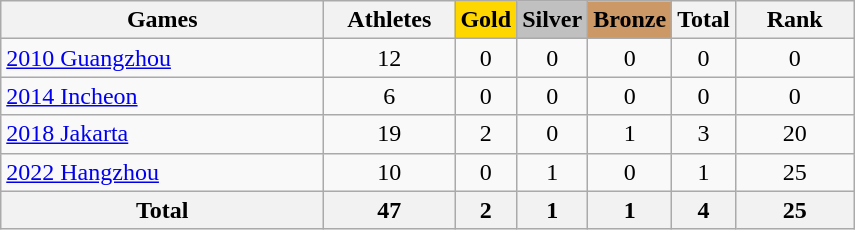<table class="wikitable sortable plainrowheaders" border="1" style="text-align:center;">
<tr>
<th scope="col" style="width:13em;">Games</th>
<th scope="col" style="width:5em;">Athletes</th>
<th scope="col" style="background-color:gold; font-weight:bold;">Gold</th>
<th scope="col" style="background-color:silver; font-weight:bold;">Silver</th>
<th scope="col" style="background-color:#cc9966; font-weight:bold;">Bronze</th>
<th scope="col">Total</th>
<th style="width:4.5em; font-weight:bold;">Rank</th>
</tr>
<tr>
<td align=left> <a href='#'>2010 Guangzhou</a></td>
<td>12</td>
<td>0</td>
<td>0</td>
<td>0</td>
<td>0</td>
<td>0</td>
</tr>
<tr>
<td align=left> <a href='#'>2014 Incheon</a></td>
<td>6</td>
<td>0</td>
<td>0</td>
<td>0</td>
<td>0</td>
<td>0</td>
</tr>
<tr>
<td align=left> <a href='#'>2018 Jakarta</a></td>
<td>19</td>
<td>2</td>
<td>0</td>
<td>1</td>
<td>3</td>
<td>20</td>
</tr>
<tr>
<td align=left> <a href='#'>2022 Hangzhou</a></td>
<td>10</td>
<td>0</td>
<td>1</td>
<td>0</td>
<td>1</td>
<td>25</td>
</tr>
<tr>
<th>Total</th>
<th>47</th>
<th>2</th>
<th>1</th>
<th>1</th>
<th>4</th>
<th>25</th>
</tr>
</table>
